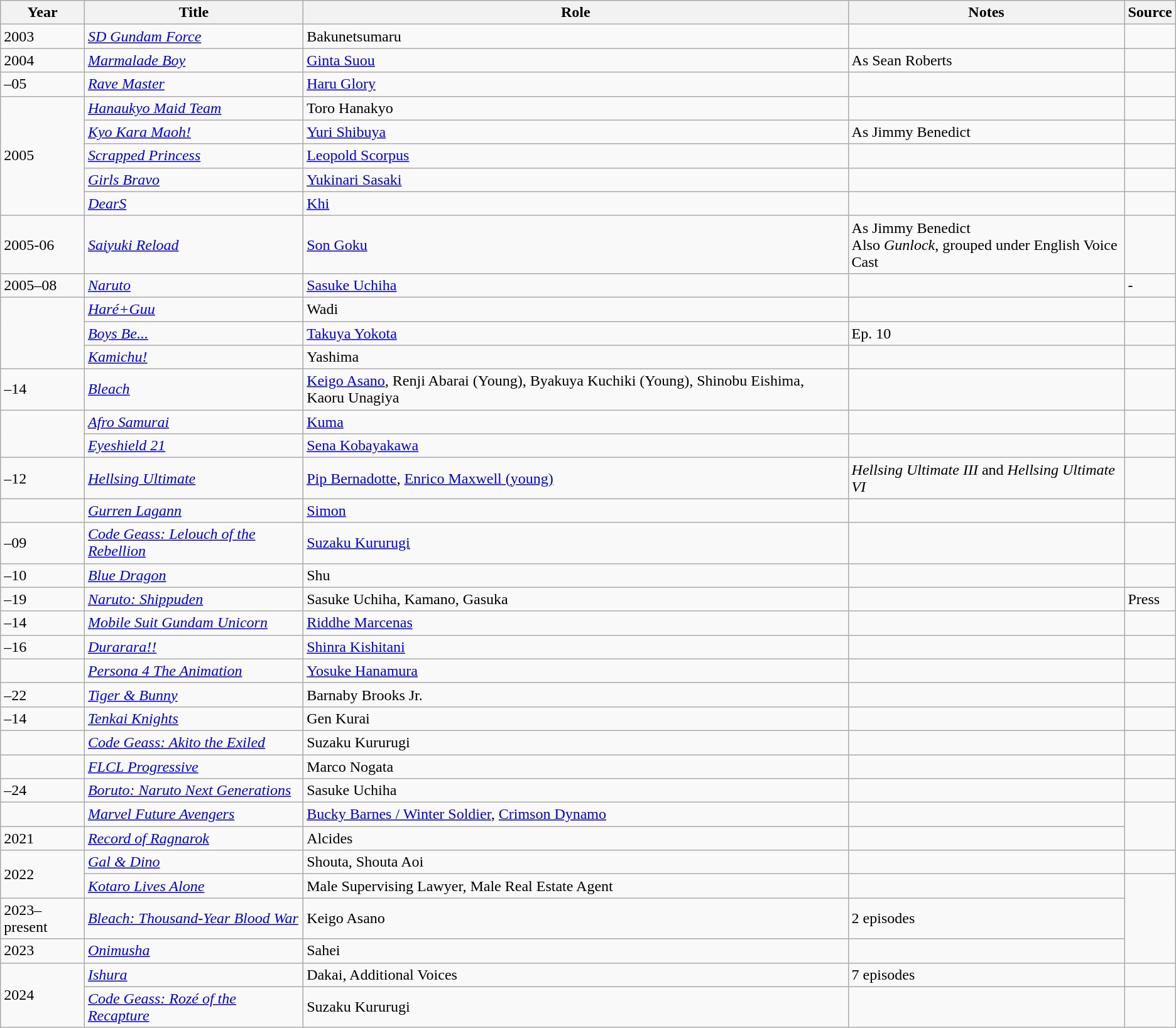<table class="wikitable sortable plainrowheaders">
<tr>
<th>Year</th>
<th>Title</th>
<th>Role</th>
<th class="unsortable">Notes</th>
<th class="unsortable">Source</th>
</tr>
<tr>
<td>2003</td>
<td><em><a href='#'>SD Gundam Force</a></em></td>
<td>Bakunetsumaru</td>
<td></td>
<td></td>
</tr>
<tr>
<td>2004</td>
<td><em><a href='#'>Marmalade Boy</a></em></td>
<td><a href='#'>Ginta Suou</a></td>
<td>As Sean Roberts</td>
<td></td>
</tr>
<tr>
<td>–05</td>
<td><em><a href='#'>Rave Master</a></em></td>
<td><a href='#'>Haru Glory</a></td>
<td></td>
<td></td>
</tr>
<tr>
<td rowspan="5">2005</td>
<td><em><a href='#'>Hanaukyo Maid Team</a></em></td>
<td>Toro Hanakyo</td>
<td></td>
<td></td>
</tr>
<tr>
<td><em><a href='#'>Kyo Kara Maoh!</a></em></td>
<td><a href='#'>Yuri Shibuya</a></td>
<td>As Jimmy Benedict</td>
<td></td>
</tr>
<tr>
<td><em><a href='#'>Scrapped Princess</a></em></td>
<td><a href='#'>Leopold Scorpus</a></td>
<td></td>
<td></td>
</tr>
<tr>
<td><em><a href='#'>Girls Bravo</a></em></td>
<td><a href='#'>Yukinari Sasaki</a></td>
<td></td>
<td></td>
</tr>
<tr>
<td><em><a href='#'>DearS</a></em></td>
<td><a href='#'>Khi</a></td>
<td></td>
<td></td>
</tr>
<tr>
<td>2005-06</td>
<td><em><a href='#'>Saiyuki Reload</a></em></td>
<td><a href='#'>Son Goku</a></td>
<td>As Jimmy Benedict<br>Also <em>Gunlock</em>, grouped under English Voice Cast</td>
<td></td>
</tr>
<tr>
<td>2005–08</td>
<td><em><a href='#'>Naruto</a></em></td>
<td><a href='#'>Sasuke Uchiha</a></td>
<td></td>
<td>-</td>
</tr>
<tr>
<td rowspan="3"></td>
<td><em><a href='#'>Haré+Guu</a></em></td>
<td>Wadi</td>
<td></td>
<td></td>
</tr>
<tr>
<td><em><a href='#'>Boys Be...</a></em></td>
<td><a href='#'>Takuya Yokota</a></td>
<td>Ep. 10</td>
<td></td>
</tr>
<tr>
<td><em><a href='#'>Kamichu!</a></em></td>
<td>Yashima</td>
<td></td>
<td></td>
</tr>
<tr>
<td>–14</td>
<td><em><a href='#'>Bleach</a></em></td>
<td><a href='#'>Keigo Asano</a>, Renji Abarai (Young), Byakuya Kuchiki (Young), Shinobu Eishima, Kaoru Unagiya</td>
<td></td>
<td></td>
</tr>
<tr>
<td rowspan="2"></td>
<td><em><a href='#'>Afro Samurai</a></em></td>
<td><a href='#'>Kuma</a></td>
<td></td>
<td></td>
</tr>
<tr>
<td><em><a href='#'>Eyeshield 21</a></em></td>
<td><a href='#'>Sena Kobayakawa</a></td>
<td></td>
<td></td>
</tr>
<tr>
<td>–12</td>
<td><em><a href='#'>Hellsing Ultimate</a></em></td>
<td><a href='#'>Pip Bernadotte</a>, <a href='#'>Enrico Maxwell (young)</a></td>
<td><em>Hellsing Ultimate III</em> and <em>Hellsing Ultimate VI</em> </td>
<td></td>
</tr>
<tr>
<td></td>
<td><em><a href='#'>Gurren Lagann</a></em></td>
<td><a href='#'>Simon</a></td>
<td></td>
<td></td>
</tr>
<tr>
<td>–09</td>
<td><em><a href='#'>Code Geass: Lelouch of the Rebellion</a></em></td>
<td><a href='#'>Suzaku Kururugi</a></td>
<td></td>
<td></td>
</tr>
<tr>
<td>–10</td>
<td><em><a href='#'>Blue Dragon</a></em></td>
<td>Shu</td>
<td></td>
<td></td>
</tr>
<tr>
<td>–19</td>
<td><em><a href='#'>Naruto: Shippuden</a></em></td>
<td>Sasuke Uchiha, Kamano, Gasuka</td>
<td></td>
<td>Press</td>
</tr>
<tr>
<td>–14</td>
<td><em><a href='#'>Mobile Suit Gundam Unicorn</a></em></td>
<td><a href='#'>Riddhe Marcenas</a></td>
<td></td>
<td></td>
</tr>
<tr>
<td>–16</td>
<td><em><a href='#'>Durarara!!</a></em></td>
<td><a href='#'>Shinra Kishitani</a></td>
<td></td>
<td></td>
</tr>
<tr>
<td></td>
<td><em><a href='#'>Persona 4 The Animation</a></em></td>
<td><a href='#'>Yosuke Hanamura</a></td>
<td></td>
<td></td>
</tr>
<tr>
<td>–22</td>
<td><em><a href='#'>Tiger & Bunny</a></em></td>
<td>Barnaby Brooks Jr.</td>
<td></td>
<td></td>
</tr>
<tr>
<td>–14</td>
<td><em><a href='#'>Tenkai Knights</a></em></td>
<td>Gen Kurai</td>
<td></td>
<td></td>
</tr>
<tr>
<td></td>
<td><em><a href='#'>Code Geass: Akito the Exiled</a></em></td>
<td>Suzaku Kururugi</td>
<td></td>
<td></td>
</tr>
<tr>
<td></td>
<td><em><a href='#'>FLCL Progressive</a></em></td>
<td>Marco Nogata</td>
<td></td>
<td></td>
</tr>
<tr>
<td>–24</td>
<td><em><a href='#'>Boruto: Naruto Next Generations</a></em></td>
<td>Sasuke Uchiha</td>
<td></td>
<td></td>
</tr>
<tr>
<td></td>
<td><em><a href='#'>Marvel Future Avengers</a></em></td>
<td><a href='#'>Bucky Barnes / Winter Soldier</a>, <a href='#'>Crimson Dynamo</a></td>
<td></td>
<td rowspan="2"></td>
</tr>
<tr>
<td>2021</td>
<td><em><a href='#'>Record of Ragnarok</a></em></td>
<td>Alcides</td>
<td></td>
</tr>
<tr>
<td rowspan="2">2022</td>
<td><em><a href='#'>Gal & Dino</a></em></td>
<td>Shouta, Shouta Aoi</td>
<td></td>
<td></td>
</tr>
<tr>
<td><em><a href='#'>Kotaro Lives Alone</a></em></td>
<td>Male Supervising Lawyer, Male Real Estate Agent</td>
<td></td>
<td rowspan="3"></td>
</tr>
<tr>
<td>2023–present</td>
<td><em><a href='#'>Bleach: Thousand-Year Blood War</a></em></td>
<td>Keigo Asano</td>
<td>2 episodes</td>
</tr>
<tr>
<td>2023</td>
<td><em><a href='#'>Onimusha</a></em></td>
<td>Sahei</td>
<td></td>
</tr>
<tr>
<td rowspan="2">2024</td>
<td><em><a href='#'>Ishura</a></em></td>
<td>Dakai, Additional Voices</td>
<td>7 episodes</td>
<td></td>
</tr>
<tr>
<td><em><a href='#'>Code Geass: Rozé of the Recapture</a></em></td>
<td>Suzaku Kururugi</td>
<td></td>
<td></td>
</tr>
</table>
